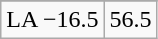<table class="wikitable">
<tr align="center">
</tr>
<tr align="center">
<td>LA −16.5</td>
<td>56.5</td>
</tr>
</table>
